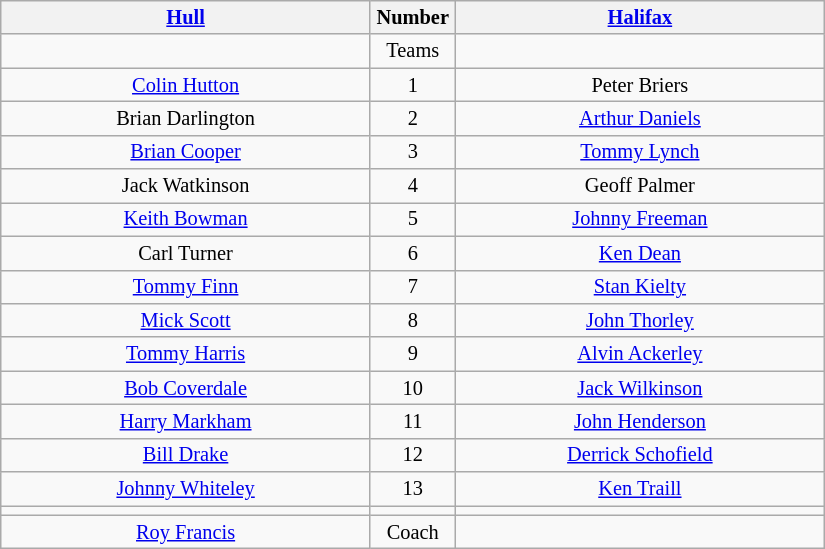<table class="wikitable" style="text-align:center; font-size: 85%">
<tr>
<th width=240 abbr=winner><a href='#'>Hull</a></th>
<th width=50 abbr="Number">Number</th>
<th width=240 abbr=runner-up><a href='#'>Halifax</a></th>
</tr>
<tr>
<td></td>
<td>Teams</td>
<td></td>
</tr>
<tr>
<td><a href='#'>Colin Hutton</a></td>
<td>1</td>
<td>Peter Briers</td>
</tr>
<tr>
<td>Brian Darlington</td>
<td>2</td>
<td><a href='#'>Arthur Daniels</a></td>
</tr>
<tr>
<td><a href='#'>Brian Cooper</a></td>
<td>3</td>
<td><a href='#'>Tommy Lynch</a></td>
</tr>
<tr>
<td>Jack Watkinson</td>
<td>4</td>
<td>Geoff Palmer</td>
</tr>
<tr>
<td><a href='#'>Keith Bowman</a></td>
<td>5</td>
<td><a href='#'>Johnny Freeman</a></td>
</tr>
<tr>
<td>Carl Turner</td>
<td>6</td>
<td><a href='#'>Ken Dean</a></td>
</tr>
<tr>
<td><a href='#'>Tommy Finn</a></td>
<td>7</td>
<td><a href='#'>Stan Kielty</a></td>
</tr>
<tr>
<td><a href='#'>Mick Scott</a></td>
<td>8</td>
<td><a href='#'>John Thorley</a></td>
</tr>
<tr>
<td><a href='#'>Tommy Harris</a></td>
<td>9</td>
<td><a href='#'>Alvin Ackerley</a></td>
</tr>
<tr>
<td><a href='#'>Bob Coverdale</a></td>
<td>10</td>
<td><a href='#'>Jack Wilkinson</a></td>
</tr>
<tr>
<td><a href='#'>Harry Markham</a></td>
<td>11</td>
<td><a href='#'>John Henderson</a></td>
</tr>
<tr>
<td><a href='#'>Bill Drake</a></td>
<td>12</td>
<td><a href='#'>Derrick Schofield</a></td>
</tr>
<tr>
<td><a href='#'>Johnny Whiteley</a></td>
<td>13</td>
<td><a href='#'>Ken Traill</a></td>
</tr>
<tr>
<td></td>
<td></td>
<td></td>
</tr>
<tr>
<td><a href='#'>Roy Francis</a></td>
<td>Coach</td>
<td></td>
</tr>
</table>
